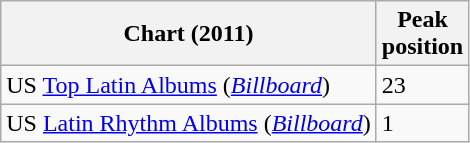<table class="wikitable">
<tr>
<th>Chart (2011)</th>
<th>Peak<br>position</th>
</tr>
<tr>
<td>US <a href='#'>Top Latin Albums</a> (<a href='#'><em>Billboard</em></a>)</td>
<td>23</td>
</tr>
<tr>
<td>US <a href='#'>Latin Rhythm Albums</a> (<em><a href='#'>Billboard</a></em>)</td>
<td>1</td>
</tr>
</table>
